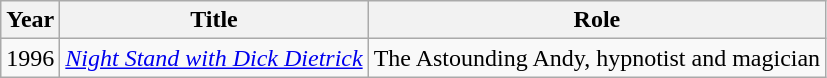<table class="wikitable">
<tr>
<th>Year</th>
<th>Title</th>
<th>Role</th>
</tr>
<tr>
<td>1996</td>
<td><em><a href='#'>Night Stand with Dick Dietrick</a></em></td>
<td>The Astounding Andy, hypnotist and magician</td>
</tr>
</table>
